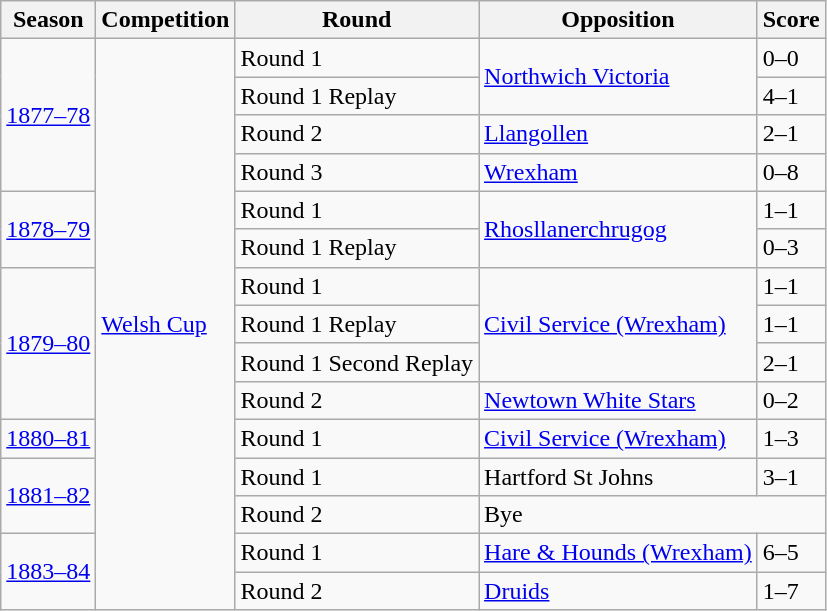<table class="wikitable">
<tr>
<th>Season</th>
<th>Competition</th>
<th>Round</th>
<th>Opposition</th>
<th>Score</th>
</tr>
<tr>
<td rowspan="4"><a href='#'>1877–78</a></td>
<td rowspan="15"><a href='#'>Welsh Cup</a></td>
<td>Round 1</td>
<td rowspan="2"><a href='#'>Northwich Victoria</a></td>
<td>0–0</td>
</tr>
<tr>
<td>Round 1 Replay</td>
<td>4–1</td>
</tr>
<tr>
<td>Round 2</td>
<td><a href='#'>Llangollen</a></td>
<td>2–1</td>
</tr>
<tr>
<td>Round 3</td>
<td><a href='#'>Wrexham</a></td>
<td>0–8</td>
</tr>
<tr>
<td rowspan="2"><a href='#'>1878–79</a></td>
<td>Round 1</td>
<td rowspan="2"><a href='#'>Rhosllanerchrugog</a></td>
<td>1–1</td>
</tr>
<tr>
<td>Round 1 Replay</td>
<td>0–3</td>
</tr>
<tr>
<td rowspan="4"><a href='#'>1879–80</a></td>
<td>Round 1</td>
<td rowspan="3"><a href='#'>Civil Service (Wrexham)</a></td>
<td>1–1</td>
</tr>
<tr>
<td>Round 1 Replay</td>
<td>1–1</td>
</tr>
<tr>
<td>Round 1 Second Replay</td>
<td>2–1</td>
</tr>
<tr>
<td>Round 2</td>
<td><a href='#'>Newtown White Stars</a></td>
<td>0–2</td>
</tr>
<tr>
<td><a href='#'>1880–81</a></td>
<td>Round 1</td>
<td><a href='#'>Civil Service (Wrexham)</a></td>
<td>1–3</td>
</tr>
<tr>
<td rowspan="2"><a href='#'>1881–82</a></td>
<td>Round 1</td>
<td>Hartford St Johns</td>
<td>3–1</td>
</tr>
<tr>
<td>Round 2</td>
<td colspan="2">Bye</td>
</tr>
<tr>
<td rowspan="2"><a href='#'>1883–84</a></td>
<td>Round 1</td>
<td><a href='#'>Hare & Hounds (Wrexham)</a></td>
<td>6–5</td>
</tr>
<tr>
<td>Round 2</td>
<td><a href='#'>Druids</a></td>
<td>1–7</td>
</tr>
</table>
